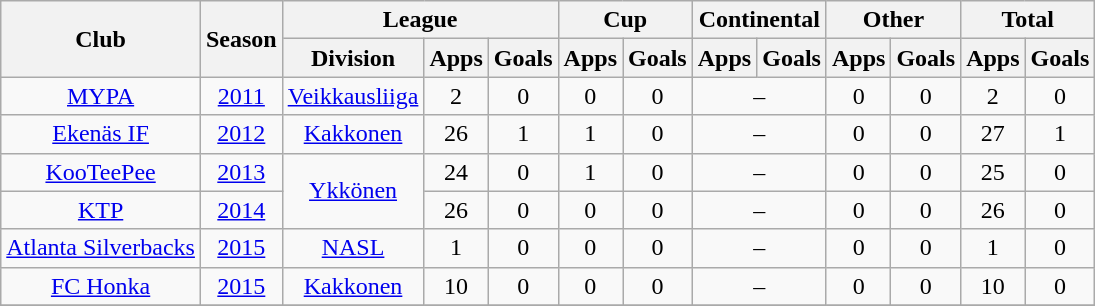<table class="wikitable" style="text-align: center">
<tr>
<th rowspan="2">Club</th>
<th rowspan="2">Season</th>
<th colspan="3">League</th>
<th colspan="2">Cup</th>
<th colspan="2">Continental</th>
<th colspan="2">Other</th>
<th colspan="2">Total</th>
</tr>
<tr>
<th>Division</th>
<th>Apps</th>
<th>Goals</th>
<th>Apps</th>
<th>Goals</th>
<th>Apps</th>
<th>Goals</th>
<th>Apps</th>
<th>Goals</th>
<th>Apps</th>
<th>Goals</th>
</tr>
<tr>
<td><a href='#'>MYPA</a></td>
<td><a href='#'>2011</a></td>
<td><a href='#'>Veikkausliiga</a></td>
<td>2</td>
<td>0</td>
<td>0</td>
<td>0</td>
<td colspan="2">–</td>
<td>0</td>
<td>0</td>
<td>2</td>
<td>0</td>
</tr>
<tr>
<td><a href='#'>Ekenäs IF</a></td>
<td><a href='#'>2012</a></td>
<td><a href='#'>Kakkonen</a></td>
<td>26</td>
<td>1</td>
<td>1</td>
<td>0</td>
<td colspan="2">–</td>
<td>0</td>
<td>0</td>
<td>27</td>
<td>1</td>
</tr>
<tr>
<td><a href='#'>KooTeePee</a></td>
<td><a href='#'>2013</a></td>
<td rowspan="2"><a href='#'>Ykkönen</a></td>
<td>24</td>
<td>0</td>
<td>1</td>
<td>0</td>
<td colspan="2">–</td>
<td>0</td>
<td>0</td>
<td>25</td>
<td>0</td>
</tr>
<tr>
<td><a href='#'>KTP</a></td>
<td><a href='#'>2014</a></td>
<td>26</td>
<td>0</td>
<td>0</td>
<td>0</td>
<td colspan="2">–</td>
<td>0</td>
<td>0</td>
<td>26</td>
<td>0</td>
</tr>
<tr>
<td><a href='#'>Atlanta Silverbacks</a></td>
<td><a href='#'>2015</a></td>
<td><a href='#'>NASL</a></td>
<td>1</td>
<td>0</td>
<td>0</td>
<td>0</td>
<td colspan="2">–</td>
<td>0</td>
<td>0</td>
<td>1</td>
<td>0</td>
</tr>
<tr>
<td><a href='#'>FC Honka</a></td>
<td><a href='#'>2015</a></td>
<td><a href='#'>Kakkonen</a></td>
<td>10</td>
<td>0</td>
<td>0</td>
<td>0</td>
<td colspan="2">–</td>
<td>0</td>
<td>0</td>
<td>10</td>
<td>0</td>
</tr>
<tr>
</tr>
</table>
